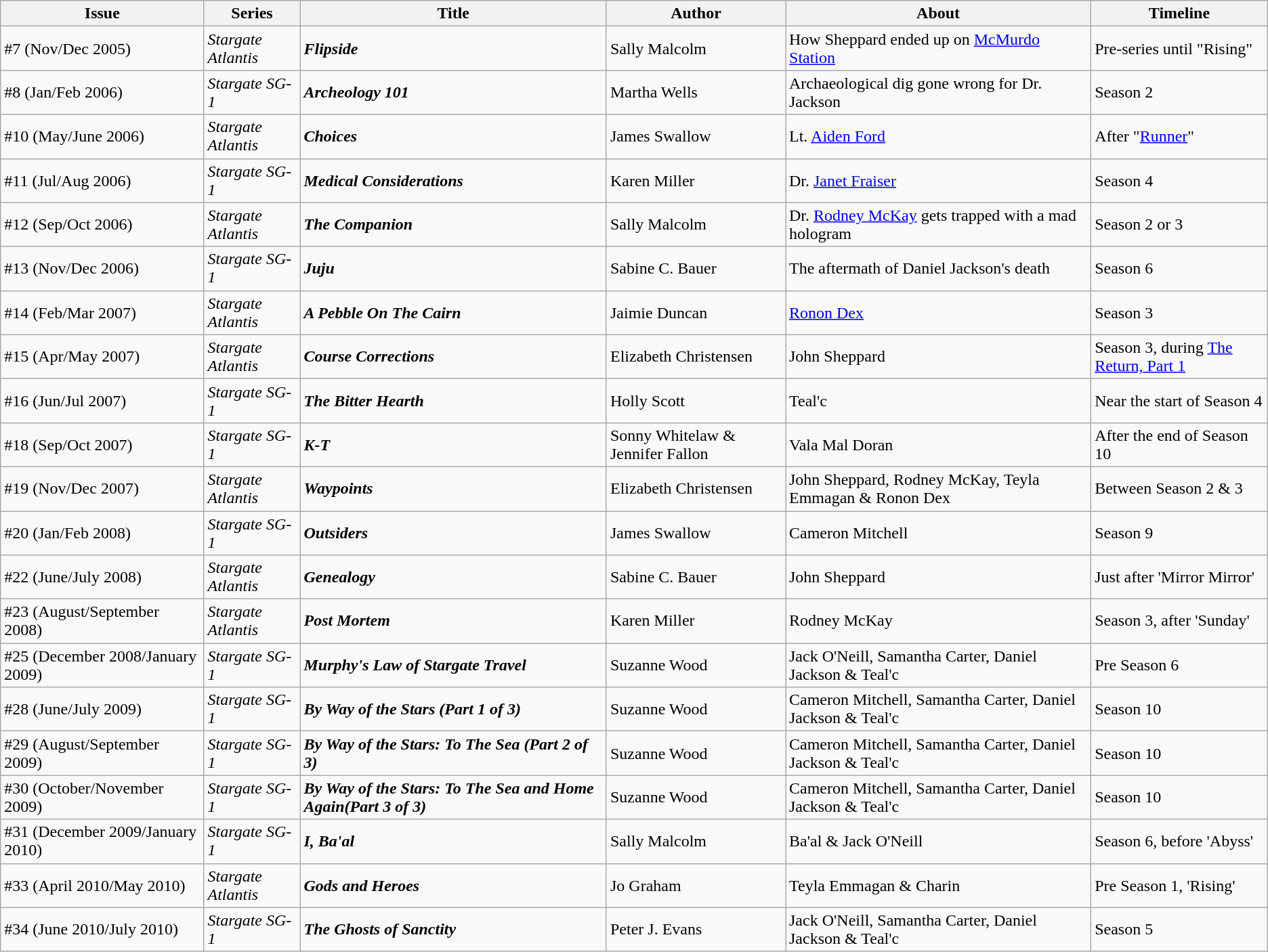<table class="wikitable">
<tr>
<th>Issue</th>
<th>Series</th>
<th>Title</th>
<th>Author</th>
<th>About</th>
<th>Timeline</th>
</tr>
<tr>
<td>#7 (Nov/Dec 2005)</td>
<td><em>Stargate Atlantis</em></td>
<td><strong><em>Flipside</em></strong></td>
<td>Sally Malcolm</td>
<td>How Sheppard ended up on <a href='#'>McMurdo Station</a></td>
<td>Pre-series until "Rising"</td>
</tr>
<tr>
<td>#8 (Jan/Feb 2006)</td>
<td><em>Stargate SG-1</em></td>
<td><strong><em>Archeology 101</em></strong></td>
<td>Martha Wells</td>
<td>Archaeological dig gone wrong for Dr. Jackson</td>
<td>Season 2</td>
</tr>
<tr>
<td>#10 (May/June 2006)</td>
<td><em>Stargate Atlantis</em></td>
<td><strong><em>Choices</em></strong></td>
<td>James Swallow</td>
<td>Lt. <a href='#'>Aiden Ford</a></td>
<td>After "<a href='#'>Runner</a>"</td>
</tr>
<tr>
<td>#11 (Jul/Aug 2006)</td>
<td><em>Stargate SG-1</em></td>
<td><strong><em>Medical Considerations</em></strong></td>
<td>Karen Miller</td>
<td>Dr. <a href='#'>Janet Fraiser</a></td>
<td>Season 4</td>
</tr>
<tr>
<td>#12 (Sep/Oct 2006)</td>
<td><em>Stargate Atlantis</em></td>
<td><strong><em>The Companion</em></strong></td>
<td>Sally Malcolm</td>
<td>Dr. <a href='#'>Rodney McKay</a> gets trapped with a mad hologram</td>
<td>Season 2 or 3</td>
</tr>
<tr>
<td>#13 (Nov/Dec 2006)</td>
<td><em>Stargate SG-1</em></td>
<td><strong><em>Juju</em></strong></td>
<td>Sabine C. Bauer</td>
<td>The aftermath of Daniel Jackson's death</td>
<td>Season 6</td>
</tr>
<tr>
<td>#14 (Feb/Mar 2007)</td>
<td><em>Stargate Atlantis</em></td>
<td><strong><em>A Pebble On The Cairn</em></strong></td>
<td>Jaimie Duncan</td>
<td><a href='#'>Ronon Dex</a></td>
<td>Season 3</td>
</tr>
<tr>
<td>#15 (Apr/May 2007)</td>
<td><em>Stargate Atlantis</em></td>
<td><strong><em>Course Corrections</em></strong></td>
<td>Elizabeth Christensen</td>
<td>John Sheppard</td>
<td>Season 3, during <a href='#'>The Return, Part 1</a></td>
</tr>
<tr>
<td>#16 (Jun/Jul 2007)</td>
<td><em>Stargate SG-1</em></td>
<td><strong><em>The Bitter Hearth</em></strong></td>
<td>Holly Scott</td>
<td>Teal'c</td>
<td>Near the start of Season 4</td>
</tr>
<tr>
<td>#18 (Sep/Oct 2007)</td>
<td><em>Stargate SG-1</em></td>
<td><strong><em>K-T</em></strong></td>
<td>Sonny Whitelaw & Jennifer Fallon</td>
<td>Vala Mal Doran</td>
<td>After the end of Season 10</td>
</tr>
<tr>
<td>#19 (Nov/Dec 2007)</td>
<td><em>Stargate Atlantis</em></td>
<td><strong><em>Waypoints</em></strong></td>
<td>Elizabeth Christensen</td>
<td>John Sheppard, Rodney McKay, Teyla Emmagan & Ronon Dex</td>
<td>Between Season 2 & 3</td>
</tr>
<tr>
<td>#20 (Jan/Feb 2008)</td>
<td><em>Stargate SG-1</em></td>
<td><strong><em>Outsiders</em></strong></td>
<td>James Swallow</td>
<td>Cameron Mitchell</td>
<td>Season 9</td>
</tr>
<tr>
<td>#22 (June/July 2008)</td>
<td><em>Stargate Atlantis</em></td>
<td><strong><em>Genealogy</em></strong></td>
<td>Sabine C. Bauer</td>
<td>John Sheppard</td>
<td>Just after 'Mirror Mirror'</td>
</tr>
<tr>
<td>#23 (August/September 2008)</td>
<td><em>Stargate Atlantis</em></td>
<td><strong><em>Post Mortem</em></strong></td>
<td>Karen Miller</td>
<td>Rodney McKay</td>
<td>Season 3, after 'Sunday'</td>
</tr>
<tr>
<td>#25 (December 2008/January 2009)</td>
<td><em>Stargate SG-1</em></td>
<td><strong><em>Murphy's Law of Stargate Travel</em></strong></td>
<td>Suzanne Wood</td>
<td>Jack O'Neill, Samantha Carter, Daniel Jackson & Teal'c</td>
<td>Pre Season 6</td>
</tr>
<tr>
<td>#28 (June/July 2009)</td>
<td><em>Stargate SG-1</em></td>
<td><strong><em>By Way of the Stars (Part 1 of 3)</em></strong></td>
<td>Suzanne Wood</td>
<td>Cameron Mitchell, Samantha Carter, Daniel Jackson & Teal'c</td>
<td>Season 10</td>
</tr>
<tr>
<td>#29 (August/September 2009)</td>
<td><em>Stargate SG-1</em></td>
<td><strong><em>By Way of the Stars: To The Sea (Part 2 of 3)</em></strong></td>
<td>Suzanne Wood</td>
<td>Cameron Mitchell, Samantha Carter, Daniel Jackson & Teal'c</td>
<td>Season 10</td>
</tr>
<tr>
<td>#30 (October/November 2009)</td>
<td><em>Stargate SG-1</em></td>
<td><strong><em>By Way of the Stars: To The Sea and Home Again(Part 3 of 3)</em></strong></td>
<td>Suzanne Wood</td>
<td>Cameron Mitchell, Samantha Carter, Daniel Jackson & Teal'c</td>
<td>Season 10</td>
</tr>
<tr>
<td>#31 (December 2009/January 2010)</td>
<td><em>Stargate SG-1</em></td>
<td><strong><em>I, Ba'al</em></strong></td>
<td>Sally Malcolm</td>
<td>Ba'al & Jack O'Neill</td>
<td>Season 6, before 'Abyss'</td>
</tr>
<tr>
<td>#33 (April 2010/May 2010)</td>
<td><em>Stargate Atlantis</em></td>
<td><strong><em>Gods and Heroes</em></strong></td>
<td>Jo Graham</td>
<td>Teyla Emmagan & Charin</td>
<td>Pre Season 1, 'Rising'</td>
</tr>
<tr>
<td>#34 (June 2010/July 2010)</td>
<td><em>Stargate SG-1</em></td>
<td><strong><em>The Ghosts of Sanctity</em></strong></td>
<td>Peter J. Evans</td>
<td>Jack O'Neill, Samantha Carter, Daniel Jackson & Teal'c</td>
<td>Season 5</td>
</tr>
</table>
